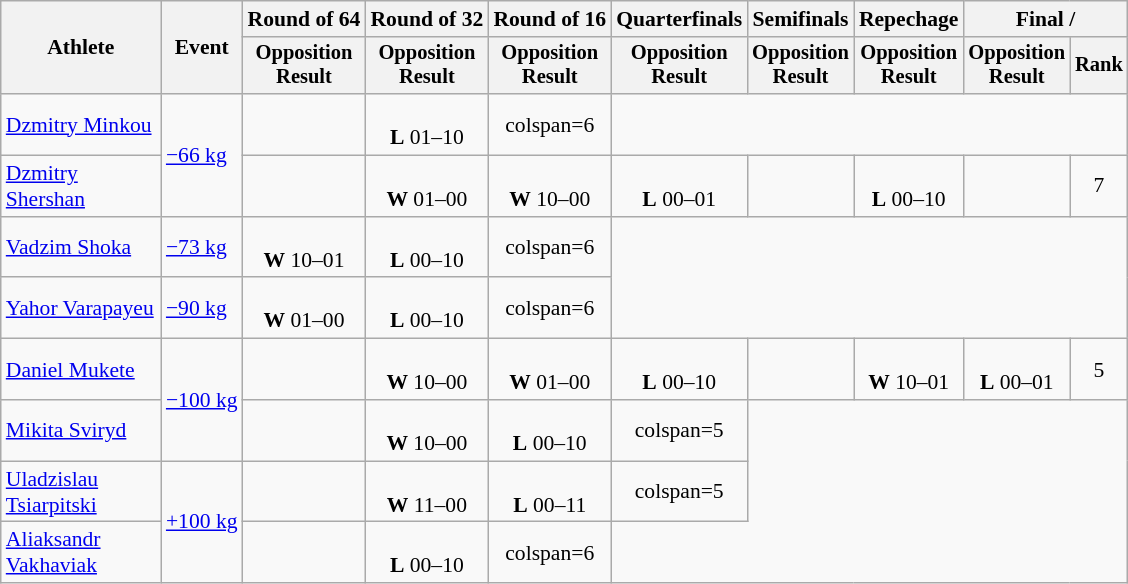<table class="wikitable" style="text-align:center; font-size:90%">
<tr>
<th rowspan=2 width=100>Athlete</th>
<th rowspan=2>Event</th>
<th>Round of 64</th>
<th>Round of 32</th>
<th>Round of 16</th>
<th>Quarterfinals</th>
<th>Semifinals</th>
<th>Repechage</th>
<th colspan=2>Final / </th>
</tr>
<tr style="font-size:95%">
<th>Opposition<br>Result</th>
<th>Opposition<br>Result</th>
<th>Opposition<br>Result</th>
<th>Opposition<br>Result</th>
<th>Opposition<br>Result</th>
<th>Opposition<br>Result</th>
<th>Opposition<br>Result</th>
<th>Rank</th>
</tr>
<tr>
<td align=left><a href='#'>Dzmitry Minkou</a></td>
<td rowspan=2 align=left><a href='#'>−66 kg</a></td>
<td></td>
<td><br><strong>L</strong> 01–10</td>
<td>colspan=6 </td>
</tr>
<tr>
<td align=left><a href='#'>Dzmitry Shershan</a></td>
<td></td>
<td><br><strong>W</strong> 01–00</td>
<td><br><strong>W</strong> 10–00</td>
<td><br><strong>L</strong> 00–01</td>
<td></td>
<td><br><strong>L</strong> 00–10</td>
<td></td>
<td>7</td>
</tr>
<tr>
<td align=left><a href='#'>Vadzim Shoka</a></td>
<td align=left><a href='#'>−73 kg</a></td>
<td><br><strong>W</strong> 10–01</td>
<td><br><strong>L</strong> 00–10</td>
<td>colspan=6 </td>
</tr>
<tr>
<td align=left><a href='#'>Yahor Varapayeu</a></td>
<td align=left><a href='#'>−90 kg</a></td>
<td><br><strong>W</strong> 01–00</td>
<td><br><strong>L</strong> 00–10</td>
<td>colspan=6 </td>
</tr>
<tr>
<td align=left><a href='#'>Daniel Mukete</a></td>
<td rowspan=2 align=left><a href='#'>−100 kg</a></td>
<td></td>
<td><br><strong>W</strong> 10–00</td>
<td><br><strong>W</strong> 01–00</td>
<td><br><strong>L</strong> 00–10</td>
<td></td>
<td><br><strong>W</strong> 10–01</td>
<td><br><strong>L</strong> 00–01</td>
<td>5</td>
</tr>
<tr>
<td align=left><a href='#'>Mikita Sviryd</a></td>
<td></td>
<td><br><strong>W</strong> 10–00</td>
<td><br><strong>L</strong> 00–10</td>
<td>colspan=5 </td>
</tr>
<tr>
<td align=left><a href='#'>Uladzislau Tsiarpitski</a></td>
<td rowspan=2 align=left><a href='#'>+100 kg</a></td>
<td></td>
<td><br><strong>W</strong> 11–00</td>
<td><br><strong>L</strong> 00–11</td>
<td>colspan=5 </td>
</tr>
<tr>
<td align=left><a href='#'>Aliaksandr Vakhaviak</a></td>
<td></td>
<td><br><strong>L</strong> 00–10</td>
<td>colspan=6 </td>
</tr>
</table>
